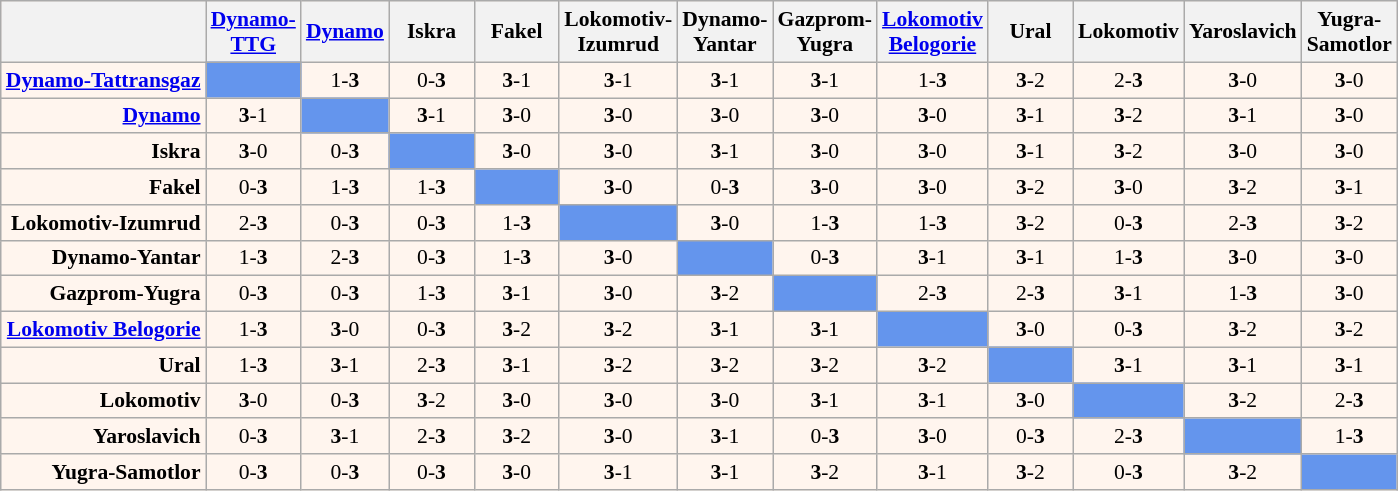<table cellspacing="0" cellpadding="3" style="background-color: #fff5ee; font-size: 90%; text-align: center" class="wikitable">
<tr>
<th></th>
<th width=50><a href='#'>Dynamo- TTG</a></th>
<th width=50><a href='#'>Dynamo</a></th>
<th width=50>Iskra</th>
<th width=50>Fakel</th>
<th width=50>Lokomotiv- Izumrud</th>
<th width=50>Dynamo- Yantar</th>
<th width=50>Gazprom- Yugra</th>
<th width=50><a href='#'>Lokomotiv Belogorie</a></th>
<th width=50>Ural</th>
<th width=50>Lokomotiv</th>
<th width=55>Yaroslavich</th>
<th width=50>Yugra- Samotlor</th>
</tr>
<tr>
<td align=right><strong><a href='#'>Dynamo-Tattransgaz</a></strong></td>
<td bgcolor="#6495ed"></td>
<td>1-<strong>3</strong></td>
<td>0-<strong>3</strong></td>
<td><strong>3</strong>-1</td>
<td><strong>3</strong>-1</td>
<td><strong>3</strong>-1</td>
<td><strong>3</strong>-1</td>
<td>1-<strong>3</strong></td>
<td><strong>3</strong>-2</td>
<td>2-<strong>3</strong></td>
<td><strong>3</strong>-0</td>
<td><strong>3</strong>-0</td>
</tr>
<tr>
<td align=right><strong><a href='#'>Dynamo</a></strong></td>
<td><strong>3</strong>-1</td>
<td bgcolor="#6495ed"></td>
<td><strong>3</strong>-1</td>
<td><strong>3</strong>-0</td>
<td><strong>3</strong>-0</td>
<td><strong>3</strong>-0</td>
<td><strong>3</strong>-0</td>
<td><strong>3</strong>-0</td>
<td><strong>3</strong>-1</td>
<td><strong>3</strong>-2</td>
<td><strong>3</strong>-1</td>
<td><strong>3</strong>-0</td>
</tr>
<tr>
<td align=right><strong>Iskra</strong></td>
<td><strong>3</strong>-0</td>
<td>0-<strong>3</strong></td>
<td bgcolor="#6495ed"></td>
<td><strong>3</strong>-0</td>
<td><strong>3</strong>-0</td>
<td><strong>3</strong>-1</td>
<td><strong>3</strong>-0</td>
<td><strong>3</strong>-0</td>
<td><strong>3</strong>-1</td>
<td><strong>3</strong>-2</td>
<td><strong>3</strong>-0</td>
<td><strong>3</strong>-0</td>
</tr>
<tr>
<td align=right><strong>Fakel</strong></td>
<td>0-<strong>3</strong></td>
<td>1-<strong>3</strong></td>
<td>1-<strong>3</strong></td>
<td bgcolor="#6495ed"></td>
<td><strong>3</strong>-0</td>
<td>0-<strong>3</strong></td>
<td><strong>3</strong>-0</td>
<td><strong>3</strong>-0</td>
<td><strong>3</strong>-2</td>
<td><strong>3</strong>-0</td>
<td><strong>3</strong>-2</td>
<td><strong>3</strong>-1</td>
</tr>
<tr>
<td align=right><strong>Lokomotiv-Izumrud</strong></td>
<td>2-<strong>3</strong></td>
<td>0-<strong>3</strong></td>
<td>0-<strong>3</strong></td>
<td>1-<strong>3</strong></td>
<td bgcolor="#6495ed"></td>
<td><strong>3</strong>-0</td>
<td>1-<strong>3</strong></td>
<td>1-<strong>3</strong></td>
<td><strong>3</strong>-2</td>
<td>0-<strong>3</strong></td>
<td>2-<strong>3</strong></td>
<td><strong>3</strong>-2</td>
</tr>
<tr>
<td align=right><strong>Dynamo-Yantar</strong></td>
<td>1-<strong>3</strong></td>
<td>2-<strong>3</strong></td>
<td>0-<strong>3</strong></td>
<td>1-<strong>3</strong></td>
<td><strong>3</strong>-0</td>
<td bgcolor="#6495ed"></td>
<td>0-<strong>3</strong></td>
<td><strong>3</strong>-1</td>
<td><strong>3</strong>-1</td>
<td>1-<strong>3</strong></td>
<td><strong>3</strong>-0</td>
<td><strong>3</strong>-0</td>
</tr>
<tr>
<td align=right><strong>Gazprom-Yugra</strong></td>
<td>0-<strong>3</strong></td>
<td>0-<strong>3</strong></td>
<td>1-<strong>3</strong></td>
<td><strong>3</strong>-1</td>
<td><strong>3</strong>-0</td>
<td><strong>3</strong>-2</td>
<td bgcolor="#6495ed"></td>
<td>2-<strong>3</strong></td>
<td>2-<strong>3</strong></td>
<td><strong> 3</strong>-1</td>
<td>1-<strong>3</strong></td>
<td><strong>3</strong>-0</td>
</tr>
<tr>
<td align=right><strong><a href='#'>Lokomotiv Belogorie</a> </strong></td>
<td>1-<strong>3</strong></td>
<td><strong>3</strong>-0</td>
<td>0-<strong>3</strong></td>
<td><strong>3</strong>-2</td>
<td><strong>3</strong>-2</td>
<td><strong>3</strong>-1</td>
<td><strong>3</strong>-1</td>
<td bgcolor="#6495ed"></td>
<td><strong>3</strong>-0</td>
<td>0-<strong>3</strong></td>
<td><strong>3</strong>-2</td>
<td><strong>3</strong>-2</td>
</tr>
<tr>
<td align=right><strong>Ural</strong></td>
<td>1-<strong>3</strong></td>
<td><strong>3</strong>-1</td>
<td>2-<strong>3</strong></td>
<td><strong>3</strong>-1</td>
<td><strong>3</strong>-2</td>
<td><strong>3</strong>-2</td>
<td><strong>3</strong>-2</td>
<td><strong>3</strong>-2</td>
<td bgcolor="#6495ed"></td>
<td><strong>3</strong>-1</td>
<td><strong>3</strong>-1</td>
<td><strong>3</strong>-1</td>
</tr>
<tr>
<td align=right><strong>Lokomotiv</strong></td>
<td><strong>3</strong>-0</td>
<td>0-<strong>3</strong></td>
<td><strong>3</strong>-2</td>
<td><strong>3</strong>-0</td>
<td><strong>3</strong>-0</td>
<td><strong>3</strong>-0</td>
<td><strong>3</strong>-1</td>
<td><strong>3</strong>-1</td>
<td><strong>3</strong>-0</td>
<td bgcolor="#6495ed"></td>
<td><strong>3</strong>-2</td>
<td>2-<strong>3</strong></td>
</tr>
<tr>
<td align=right><strong>Yaroslavich</strong></td>
<td>0-<strong>3</strong></td>
<td><strong>3</strong>-1</td>
<td>2-<strong>3</strong></td>
<td><strong>3</strong>-2</td>
<td><strong>3</strong>-0</td>
<td><strong>3</strong>-1</td>
<td>0-<strong>3</strong></td>
<td><strong>3</strong>-0</td>
<td>0-<strong>3</strong></td>
<td>2-<strong>3</strong></td>
<td bgcolor="#6495ed"></td>
<td>1-<strong>3</strong></td>
</tr>
<tr>
<td align=right><strong>Yugra-Samotlor</strong></td>
<td>0-<strong>3</strong></td>
<td>0-<strong>3</strong></td>
<td>0-<strong>3</strong></td>
<td><strong>3</strong>-0</td>
<td><strong>3</strong>-1</td>
<td><strong>3</strong>-1</td>
<td><strong>3</strong>-2</td>
<td><strong>3</strong>-1</td>
<td><strong>3</strong>-2</td>
<td>0-<strong>3</strong></td>
<td><strong>3</strong>-2</td>
<td bgcolor="#6495ed"></td>
</tr>
</table>
